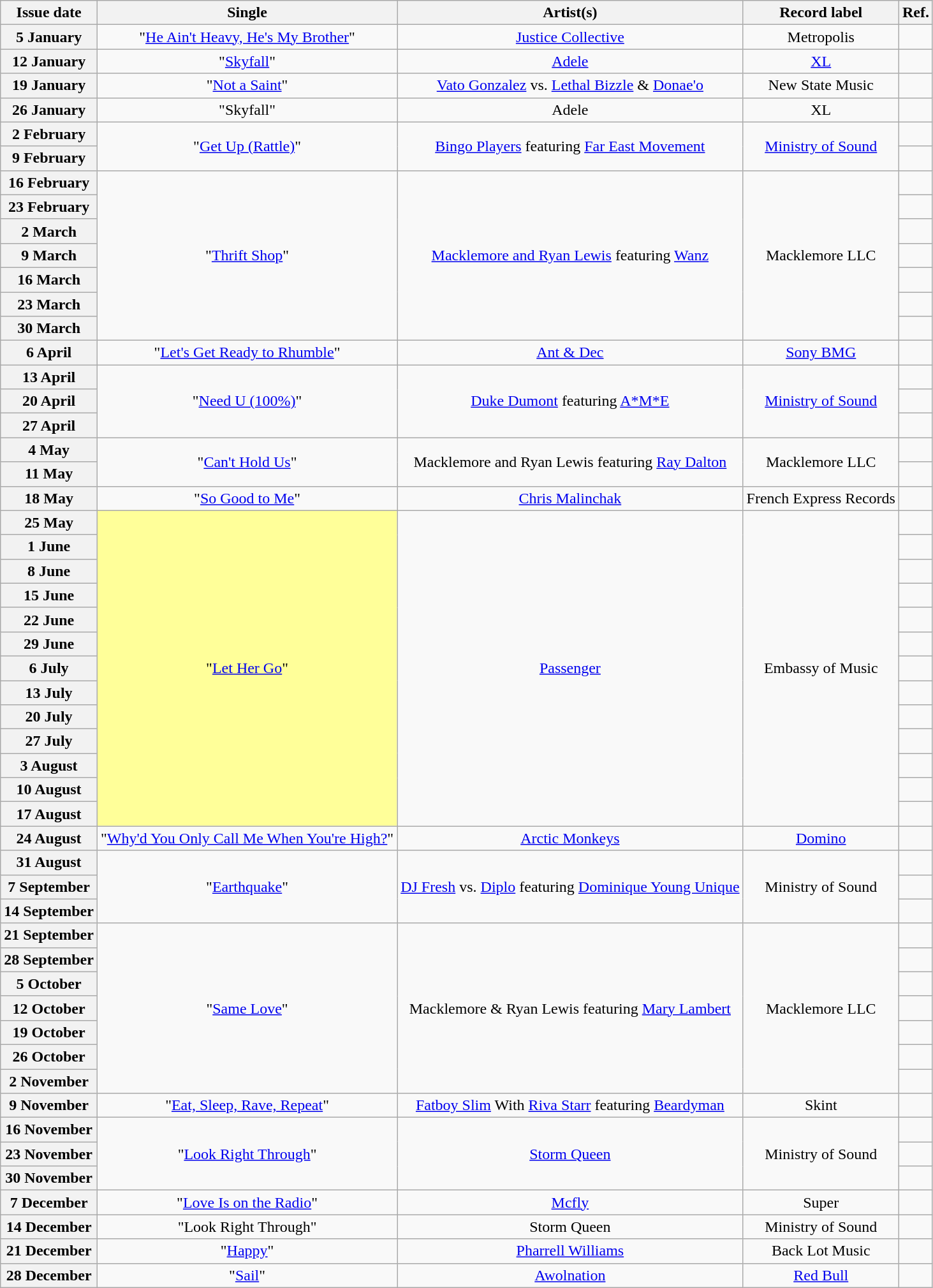<table class="wikitable plainrowheaders">
<tr>
<th scope=col>Issue date</th>
<th scope=col>Single</th>
<th scope=col>Artist(s)</th>
<th scope=col>Record label</th>
<th scope=col>Ref.</th>
</tr>
<tr>
<th scope=row>5 January</th>
<td align=center>"<a href='#'>He Ain't Heavy, He's My Brother</a>"</td>
<td align=center><a href='#'>Justice Collective</a></td>
<td align=center>Metropolis</td>
<td align=center></td>
</tr>
<tr>
<th scope=row>12 January</th>
<td align=center>"<a href='#'>Skyfall</a>"</td>
<td align=center><a href='#'>Adele</a></td>
<td align=center><a href='#'>XL</a></td>
<td align=center></td>
</tr>
<tr>
<th scope=row>19 January</th>
<td align=center>"<a href='#'>Not a Saint</a>"</td>
<td align=center><a href='#'>Vato Gonzalez</a> vs. <a href='#'>Lethal Bizzle</a> & <a href='#'>Donae'o</a></td>
<td align=center>New State Music</td>
<td align=center></td>
</tr>
<tr>
<th scope=row>26 January</th>
<td align=center>"Skyfall"</td>
<td align=center>Adele</td>
<td align=center>XL</td>
<td align=center></td>
</tr>
<tr>
<th scope=row>2 February  </th>
<td align=center rowspan=2>"<a href='#'>Get Up (Rattle)</a>"</td>
<td align=center rowspan=2><a href='#'>Bingo Players</a> featuring <a href='#'>Far East Movement</a></td>
<td align=center rowspan=2><a href='#'>Ministry of Sound</a></td>
<td align=center></td>
</tr>
<tr>
<th scope=row>9 February  </th>
<td align=center></td>
</tr>
<tr>
<th scope=row>16 February  </th>
<td align=center rowspan=7>"<a href='#'>Thrift Shop</a>"</td>
<td align=center rowspan=7><a href='#'>Macklemore and Ryan Lewis</a> featuring <a href='#'>Wanz</a></td>
<td align=center rowspan=7>Macklemore LLC</td>
<td align=center></td>
</tr>
<tr>
<th scope=row>23 February</th>
<td align=center></td>
</tr>
<tr>
<th scope=row>2 March</th>
<td align=center></td>
</tr>
<tr>
<th scope=row>9 March</th>
<td align=center></td>
</tr>
<tr>
<th scope=row>16 March</th>
<td align=center></td>
</tr>
<tr>
<th scope=row>23 March</th>
<td align=center></td>
</tr>
<tr>
<th scope=row>30 March</th>
<td align=center></td>
</tr>
<tr>
<th scope=row>6 April  </th>
<td align=center>"<a href='#'>Let's Get Ready to Rhumble</a>"</td>
<td align=center><a href='#'>Ant & Dec</a></td>
<td align=center><a href='#'>Sony BMG</a></td>
<td align=center></td>
</tr>
<tr>
<th scope=row>13 April  </th>
<td align=center rowspan=3>"<a href='#'>Need U (100%)</a>"</td>
<td align=center rowspan=3><a href='#'>Duke Dumont</a> featuring <a href='#'>A*M*E</a></td>
<td align=center rowspan=3><a href='#'>Ministry of Sound</a></td>
<td align=center></td>
</tr>
<tr>
<th scope=row>20 April  </th>
<td align=center></td>
</tr>
<tr>
<th scope=row>27 April</th>
<td align=center></td>
</tr>
<tr>
<th scope=row>4 May</th>
<td align=center rowspan=2>"<a href='#'>Can't Hold Us</a>"</td>
<td align=center rowspan=2>Macklemore and Ryan Lewis featuring <a href='#'>Ray Dalton</a></td>
<td align=center rowspan=2>Macklemore LLC</td>
<td align=center></td>
</tr>
<tr>
<th scope=row>11 May</th>
<td align=center></td>
</tr>
<tr>
<th scope=row>18 May</th>
<td align=center>"<a href='#'>So Good to Me</a>"</td>
<td align=center><a href='#'>Chris Malinchak</a></td>
<td align=center>French Express Records</td>
<td align=center></td>
</tr>
<tr>
<th scope=row>25 May</th>
<td align=center rowspan=13 bgcolor=#FFFF99>"<a href='#'>Let Her Go</a>" </td>
<td align=center rowspan=13><a href='#'>Passenger</a></td>
<td align=center rowspan=13>Embassy of Music</td>
<td align=center></td>
</tr>
<tr>
<th scope=row>1 June</th>
<td align=center></td>
</tr>
<tr>
<th scope=row>8 June</th>
<td align=center></td>
</tr>
<tr>
<th scope=row>15 June</th>
<td align=center></td>
</tr>
<tr>
<th scope=row>22 June</th>
<td align=center></td>
</tr>
<tr>
<th scope=row>29 June</th>
<td align=center></td>
</tr>
<tr>
<th scope=row>6 July</th>
<td align=center></td>
</tr>
<tr>
<th scope=row>13 July</th>
<td align=center></td>
</tr>
<tr>
<th scope=row>20 July</th>
<td align=center></td>
</tr>
<tr>
<th scope=row>27 July</th>
<td align=center></td>
</tr>
<tr>
<th scope=row>3 August</th>
<td align=center></td>
</tr>
<tr>
<th scope=row>10 August</th>
<td align=center></td>
</tr>
<tr>
<th scope=row>17 August</th>
<td align=center></td>
</tr>
<tr>
<th scope=row>24 August</th>
<td align=center>"<a href='#'>Why'd You Only Call Me When You're High?</a>"</td>
<td align=center><a href='#'>Arctic Monkeys</a></td>
<td align=center><a href='#'>Domino</a></td>
<td align=center></td>
</tr>
<tr>
<th scope=row>31 August</th>
<td align=center rowspan=3>"<a href='#'>Earthquake</a>"</td>
<td align=center rowspan=3><a href='#'>DJ Fresh</a> vs. <a href='#'>Diplo</a> featuring <a href='#'>Dominique Young Unique</a></td>
<td align=center rowspan=3>Ministry of Sound</td>
<td align=center></td>
</tr>
<tr>
<th scope=row>7 September</th>
<td align=center></td>
</tr>
<tr>
<th scope=row>14 September</th>
<td align=center></td>
</tr>
<tr>
<th scope=row>21 September</th>
<td align=center rowspan=7>"<a href='#'>Same Love</a>"</td>
<td align=center rowspan=7>Macklemore & Ryan Lewis featuring <a href='#'>Mary Lambert</a></td>
<td align=center rowspan=7>Macklemore LLC</td>
<td align=center></td>
</tr>
<tr>
<th scope=row>28 September</th>
<td align=center></td>
</tr>
<tr>
<th scope=row>5 October</th>
<td align=center></td>
</tr>
<tr>
<th scope=row>12 October</th>
<td align=center></td>
</tr>
<tr>
<th scope=row>19 October</th>
<td align=center></td>
</tr>
<tr>
<th scope=row>26 October</th>
<td align=center></td>
</tr>
<tr>
<th scope=row>2 November</th>
<td align=center></td>
</tr>
<tr>
<th scope=row>9 November</th>
<td align=center>"<a href='#'>Eat, Sleep, Rave, Repeat</a>"</td>
<td align=center><a href='#'>Fatboy Slim</a> With <a href='#'>Riva Starr</a> featuring <a href='#'>Beardyman</a></td>
<td align=center>Skint</td>
<td align=center></td>
</tr>
<tr>
<th scope=row>16 November </th>
<td align=center rowspan=3>"<a href='#'>Look Right Through</a>"</td>
<td align=center rowspan=3><a href='#'>Storm Queen</a></td>
<td align=center rowspan=3>Ministry of Sound</td>
<td align=center></td>
</tr>
<tr>
<th scope=row>23 November</th>
<td align=center></td>
</tr>
<tr>
<th scope=row>30 November</th>
<td align=center></td>
</tr>
<tr>
<th scope=row>7 December</th>
<td align=center>"<a href='#'>Love Is on the Radio</a>"</td>
<td align=center><a href='#'>Mcfly</a></td>
<td align=center>Super</td>
<td align=center></td>
</tr>
<tr>
<th scope=row>14 December</th>
<td align=center>"Look Right Through"</td>
<td align=center>Storm Queen</td>
<td align=center>Ministry of Sound</td>
<td align=center></td>
</tr>
<tr>
<th scope=row>21 December</th>
<td align=center>"<a href='#'>Happy</a>"</td>
<td align=center><a href='#'>Pharrell Williams</a></td>
<td align=center>Back Lot Music</td>
<td align=center></td>
</tr>
<tr>
<th scope=row>28 December</th>
<td align=center>"<a href='#'>Sail</a>"</td>
<td align=center><a href='#'>Awolnation</a></td>
<td align=center><a href='#'>Red Bull</a></td>
<td align=center></td>
</tr>
</table>
